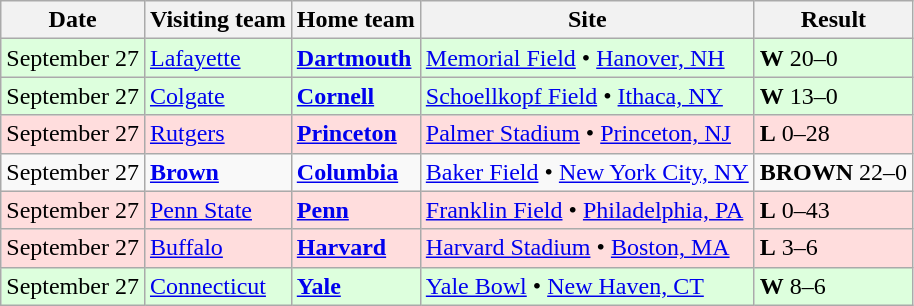<table class="wikitable">
<tr>
<th>Date</th>
<th>Visiting team</th>
<th>Home team</th>
<th>Site</th>
<th>Result</th>
</tr>
<tr style="background:#DDFFDD;">
<td>September 27</td>
<td><a href='#'>Lafayette</a></td>
<td><strong><a href='#'>Dartmouth</a></strong></td>
<td><a href='#'>Memorial Field</a> • <a href='#'>Hanover, NH</a></td>
<td><strong>W</strong> 20–0</td>
</tr>
<tr style="background:#DDFFDD;">
<td>September 27</td>
<td><a href='#'>Colgate</a></td>
<td><strong><a href='#'>Cornell</a></strong></td>
<td><a href='#'>Schoellkopf Field</a> • <a href='#'>Ithaca, NY</a></td>
<td><strong>W</strong> 13–0</td>
</tr>
<tr style="background:#FFDDDD;">
<td>September 27</td>
<td><a href='#'>Rutgers</a></td>
<td><strong><a href='#'>Princeton</a></strong></td>
<td><a href='#'>Palmer Stadium</a> • <a href='#'>Princeton, NJ</a></td>
<td><strong>L</strong> 0–28</td>
</tr>
<tr>
<td>September 27</td>
<td><strong><a href='#'>Brown</a></strong></td>
<td><strong><a href='#'>Columbia</a></strong></td>
<td><a href='#'>Baker Field</a> • <a href='#'>New York City, NY</a></td>
<td><strong>BROWN</strong> 22–0</td>
</tr>
<tr style="background:#FFDDDD;">
<td>September 27</td>
<td><a href='#'>Penn State</a></td>
<td><strong><a href='#'>Penn</a></strong></td>
<td><a href='#'>Franklin Field</a> • <a href='#'>Philadelphia, PA</a></td>
<td><strong>L</strong> 0–43</td>
</tr>
<tr style="background:#FFDDDD;">
<td>September 27</td>
<td><a href='#'>Buffalo</a></td>
<td><strong><a href='#'>Harvard</a></strong></td>
<td><a href='#'>Harvard Stadium</a> • <a href='#'>Boston, MA</a></td>
<td><strong>L</strong> 3–6</td>
</tr>
<tr style="background:#DDFFDD;">
<td>September 27</td>
<td><a href='#'>Connecticut</a></td>
<td><strong><a href='#'>Yale</a></strong></td>
<td><a href='#'>Yale Bowl</a> • <a href='#'>New Haven, CT</a></td>
<td><strong>W</strong> 8–6</td>
</tr>
</table>
